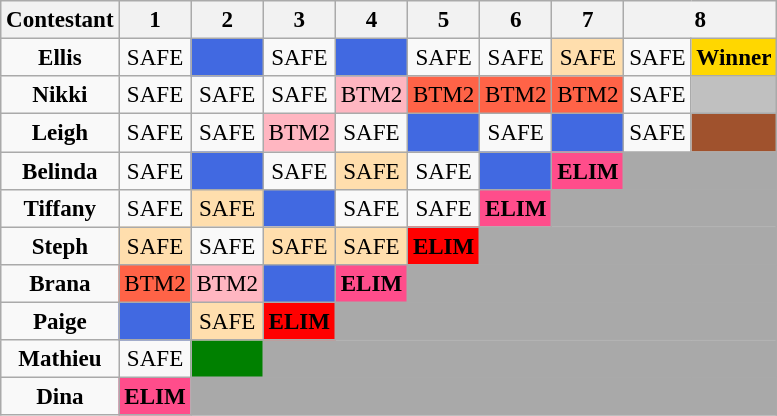<table class="wikitable" border="2" style="text-align:center;font-size:96%">
<tr>
<th>Contestant</th>
<th>1</th>
<th>2</th>
<th>3</th>
<th>4</th>
<th>5</th>
<th>6  </th>
<th>7</th>
<th colspan="2">8</th>
</tr>
<tr>
<td><strong>Ellis</strong></td>
<td>SAFE</td>
<td style="background:royalblue;"><strong></strong></td>
<td>SAFE</td>
<td style="background:royalblue;"><strong></strong></td>
<td>SAFE</td>
<td>SAFE</td>
<td style="background:NavajoWhite;">SAFE</td>
<td>SAFE</td>
<td style="background:gold;"><strong>Winner</strong></td>
</tr>
<tr>
<td><strong>Nikki</strong></td>
<td>SAFE</td>
<td>SAFE</td>
<td>SAFE</td>
<td style="background:lightpink;">BTM2</td>
<td style="background:tomato;">BTM2</td>
<td style="background:tomato;">BTM2</td>
<td style="background:tomato;">BTM2</td>
<td>SAFE</td>
<td style="background:silver;"><strong></strong></td>
</tr>
<tr>
<td><strong>Leigh</strong></td>
<td>SAFE</td>
<td>SAFE</td>
<td style="background:lightpink;">BTM2</td>
<td>SAFE</td>
<td style="background:royalblue;"><strong></strong></td>
<td>SAFE</td>
<td style="background:royalblue;"><strong></strong></td>
<td>SAFE</td>
<td style="background:sienna;"></td>
</tr>
<tr>
<td><strong>Belinda</strong></td>
<td>SAFE</td>
<td style="background:royalblue;"><strong></strong></td>
<td>SAFE</td>
<td style="background:NavajoWhite;">SAFE</td>
<td>SAFE</td>
<td style="background:royalblue;"><strong></strong></td>
<td style="background: #ff4d8b;"><strong>ELIM</strong></td>
<td bgcolor="darkgray" colspan="2"></td>
</tr>
<tr>
<td><strong>Tiffany</strong></td>
<td>SAFE</td>
<td style="background:NavajoWhite;">SAFE</td>
<td style="background:royalblue;"><strong></strong></td>
<td>SAFE</td>
<td>SAFE</td>
<td style="background: #ff4d8b;"><strong>ELIM</strong></td>
<td bgcolor="darkgray" colspan="3"></td>
</tr>
<tr>
<td><strong>Steph</strong></td>
<td style="background:NavajoWhite;">SAFE</td>
<td>SAFE</td>
<td style="background:NavajoWhite;">SAFE</td>
<td style="background:NavajoWhite;">SAFE</td>
<td style="background:red;"><strong>ELIM</strong></td>
<td bgcolor="darkgray" colspan="4"></td>
</tr>
<tr>
<td><strong>Brana</strong></td>
<td style="background:tomato;">BTM2</td>
<td style="background:lightpink;">BTM2</td>
<td style="background:royalblue;"><strong></strong></td>
<td style="background: #ff4d8b;"><strong>ELIM</strong></td>
<td bgcolor="darkgray" colspan="5"></td>
</tr>
<tr>
<td><strong>Paige</strong></td>
<td style="background:royalblue;"><strong></strong></td>
<td style="background:NavajoWhite;">SAFE</td>
<td style="background:red;"><strong>ELIM</strong></td>
<td bgcolor="darkgray" colspan="6"></td>
</tr>
<tr>
<td><strong>Mathieu</strong></td>
<td>SAFE</td>
<td style="background:green;"><strong></strong></td>
<td bgcolor="darkgray" colspan="7"></td>
</tr>
<tr>
<td><strong>Dina</strong></td>
<td style="background: #ff4d8b;"><strong>ELIM</strong></td>
<td bgcolor="darkgray" colspan="8"></td>
</tr>
</table>
